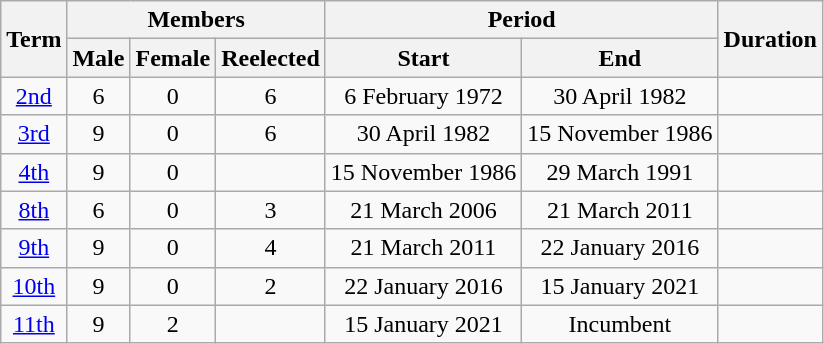<table class="wikitable sortable">
<tr>
<th rowspan="2">Term</th>
<th colspan="3 "unsortable>Members</th>
<th colspan="2 "unsortable>Period</th>
<th rowspan="2">Duration</th>
</tr>
<tr>
<th>Male</th>
<th>Female</th>
<th>Reelected</th>
<th>Start</th>
<th>End</th>
</tr>
<tr>
<td align="center"><a href='#'>2nd</a></td>
<td align="center">6</td>
<td align="center">0</td>
<td align="center">6</td>
<td align="center">6 February 1972</td>
<td align="center">30 April 1982</td>
<td align="center"></td>
</tr>
<tr>
<td align="center"><a href='#'>3rd</a></td>
<td align="center">9</td>
<td align="center">0</td>
<td align="center">6</td>
<td align="center">30 April 1982</td>
<td align="center">15 November 1986</td>
<td align="center"></td>
</tr>
<tr>
<td align="center"><a href='#'>4th</a></td>
<td align="center">9</td>
<td align="center">0</td>
<td align="center"></td>
<td align="center">15 November 1986</td>
<td align="center">29 March 1991</td>
<td align="center"></td>
</tr>
<tr>
<td align="center"><a href='#'>8th</a></td>
<td align="center">6</td>
<td align="center">0</td>
<td align="center">3</td>
<td align="center">21 March 2006</td>
<td align="center">21 March 2011</td>
<td align="center"></td>
</tr>
<tr>
<td align="center"><a href='#'>9th</a></td>
<td align="center">9</td>
<td align="center">0</td>
<td align="center">4</td>
<td align="center">21 March 2011</td>
<td align="center">22 January 2016</td>
<td align="center"></td>
</tr>
<tr>
<td align="center"><a href='#'>10th</a></td>
<td align="center">9</td>
<td align="center">0</td>
<td align="center">2</td>
<td align="center">22 January 2016</td>
<td align="center">15 January 2021</td>
<td align="center"></td>
</tr>
<tr>
<td align="center"><a href='#'>11th</a></td>
<td align="center">9</td>
<td align="center">2</td>
<td align="center"></td>
<td align="center">15 January 2021</td>
<td align="center">Incumbent</td>
<td align="center"></td>
</tr>
</table>
